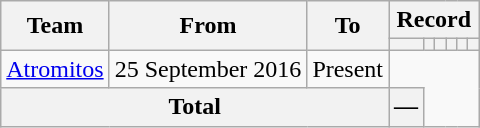<table class="wikitable" style="text-align: center">
<tr>
<th rowspan="2">Team</th>
<th rowspan="2">From</th>
<th rowspan="2">To</th>
<th colspan="9">Record</th>
</tr>
<tr>
<th></th>
<th></th>
<th></th>
<th></th>
<th></th>
<th></th>
</tr>
<tr>
<td><a href='#'>Atromitos</a></td>
<td>25 September 2016</td>
<td>Present<br></td>
</tr>
<tr>
<th colspan=3>Total<br></th>
<th>—</th>
</tr>
</table>
